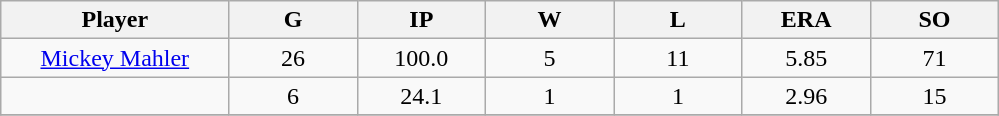<table class="wikitable sortable">
<tr>
<th bgcolor="#DDDDFF" width="16%">Player</th>
<th bgcolor="#DDDDFF" width="9%">G</th>
<th bgcolor="#DDDDFF" width="9%">IP</th>
<th bgcolor="#DDDDFF" width="9%">W</th>
<th bgcolor="#DDDDFF" width="9%">L</th>
<th bgcolor="#DDDDFF" width="9%">ERA</th>
<th bgcolor="#DDDDFF" width="9%">SO</th>
</tr>
<tr align="center">
<td><a href='#'>Mickey Mahler</a></td>
<td>26</td>
<td>100.0</td>
<td>5</td>
<td>11</td>
<td>5.85</td>
<td>71</td>
</tr>
<tr align=center>
<td></td>
<td>6</td>
<td>24.1</td>
<td>1</td>
<td>1</td>
<td>2.96</td>
<td>15</td>
</tr>
<tr align="center">
</tr>
</table>
